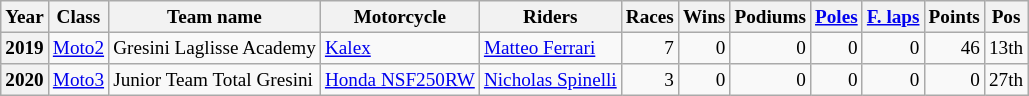<table class="wikitable" style="text-align:right; font-size:80%;">
<tr>
<th scope="col">Year</th>
<th scope="col">Class</th>
<th scope="col">Team name</th>
<th scope="col">Motorcycle</th>
<th scope="col">Riders</th>
<th scope="col">Races</th>
<th scope="col">Wins</th>
<th scope="col">Podiums</th>
<th scope="col"><a href='#'>Poles</a></th>
<th scope="col"><a href='#'>F. laps</a></th>
<th scope="col">Points</th>
<th scope="col">Pos</th>
</tr>
<tr>
<th>2019</th>
<td style="text-align:left;"><a href='#'>Moto2</a></td>
<td style="text-align:left;">Gresini Laglisse Academy</td>
<td style="text-align:left;"><a href='#'>Kalex</a></td>
<td style="text-align:left;"> <a href='#'>Matteo Ferrari</a></td>
<td>7</td>
<td>0</td>
<td>0</td>
<td>0</td>
<td>0</td>
<td>46</td>
<td>13th</td>
</tr>
<tr>
<th>2020</th>
<td style="text-align:left;"><a href='#'>Moto3</a></td>
<td style="text-align:left;">Junior Team Total Gresini</td>
<td style="text-align:left;"><a href='#'>Honda NSF250RW</a></td>
<td style="text-align:left;"> <a href='#'>Nicholas Spinelli</a></td>
<td>3</td>
<td>0</td>
<td>0</td>
<td>0</td>
<td>0</td>
<td>0</td>
<td>27th</td>
</tr>
</table>
